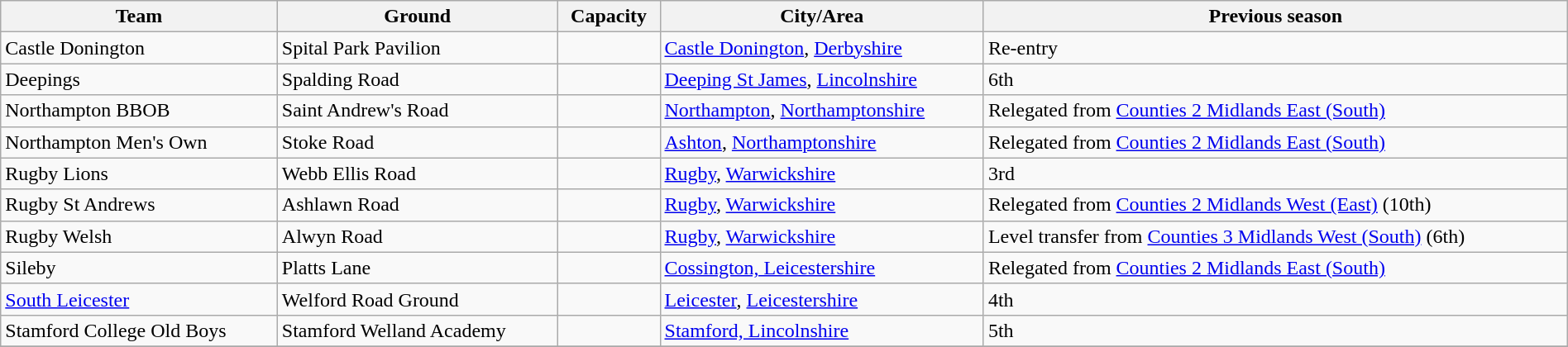<table class="wikitable sortable" width=100%>
<tr>
<th>Team</th>
<th>Ground</th>
<th>Capacity</th>
<th>City/Area</th>
<th>Previous season</th>
</tr>
<tr>
<td>Castle Donington</td>
<td>Spital Park Pavilion</td>
<td></td>
<td><a href='#'>Castle Donington</a>, <a href='#'>Derbyshire</a></td>
<td>Re-entry</td>
</tr>
<tr>
<td>Deepings</td>
<td>Spalding Road</td>
<td></td>
<td><a href='#'>Deeping St James</a>, <a href='#'>Lincolnshire</a></td>
<td>6th</td>
</tr>
<tr>
<td>Northampton BBOB</td>
<td>Saint Andrew's Road</td>
<td></td>
<td><a href='#'>Northampton</a>, <a href='#'>Northamptonshire</a></td>
<td>Relegated from <a href='#'>Counties 2 Midlands East (South)</a></td>
</tr>
<tr>
<td>Northampton Men's Own</td>
<td>Stoke Road</td>
<td></td>
<td><a href='#'>Ashton</a>, <a href='#'>Northamptonshire</a></td>
<td>Relegated from  <a href='#'>Counties 2 Midlands East (South)</a></td>
</tr>
<tr>
<td>Rugby Lions</td>
<td>Webb Ellis Road</td>
<td></td>
<td><a href='#'>Rugby</a>, <a href='#'>Warwickshire</a></td>
<td>3rd</td>
</tr>
<tr>
<td>Rugby St Andrews</td>
<td>Ashlawn Road</td>
<td></td>
<td><a href='#'>Rugby</a>, <a href='#'>Warwickshire</a></td>
<td>Relegated from <a href='#'>Counties 2 Midlands West (East)</a> (10th)</td>
</tr>
<tr>
<td>Rugby Welsh</td>
<td>Alwyn Road</td>
<td></td>
<td><a href='#'>Rugby</a>, <a href='#'>Warwickshire</a></td>
<td>Level transfer from <a href='#'>Counties 3 Midlands West (South)</a> (6th)</td>
</tr>
<tr>
<td>Sileby</td>
<td>Platts Lane</td>
<td></td>
<td><a href='#'>Cossington, Leicestershire</a></td>
<td>Relegated from <a href='#'>Counties 2 Midlands East (South)</a></td>
</tr>
<tr>
<td><a href='#'>South Leicester</a></td>
<td>Welford Road Ground</td>
<td></td>
<td><a href='#'>Leicester</a>, <a href='#'>Leicestershire</a></td>
<td>4th</td>
</tr>
<tr>
<td>Stamford College Old Boys</td>
<td>Stamford Welland Academy</td>
<td></td>
<td><a href='#'>Stamford, Lincolnshire</a></td>
<td>5th</td>
</tr>
<tr>
</tr>
</table>
